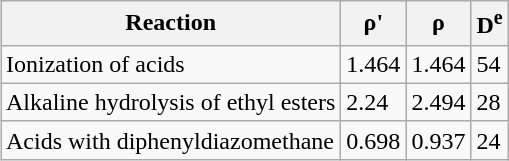<table class="wikitable" style="float:right; margin: 1em">
<tr>
<th>Reaction</th>
<th>ρ'</th>
<th>ρ</th>
<th>D<sup>e</sup></th>
</tr>
<tr>
<td>Ionization of acids</td>
<td>1.464</td>
<td>1.464</td>
<td>54</td>
</tr>
<tr>
<td>Alkaline hydrolysis of ethyl esters</td>
<td>2.24</td>
<td>2.494</td>
<td>28</td>
</tr>
<tr>
<td>Acids with diphenyldiazomethane</td>
<td>0.698</td>
<td>0.937</td>
<td>24</td>
</tr>
</table>
